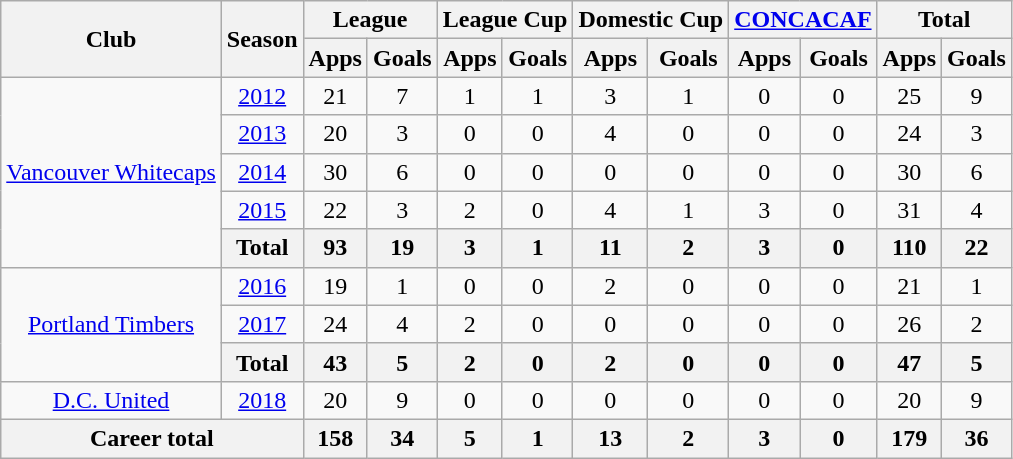<table class="wikitable" style="text-align: center;">
<tr>
<th rowspan="2">Club</th>
<th rowspan="2">Season</th>
<th colspan="2">League</th>
<th colspan="2">League Cup</th>
<th colspan="2">Domestic Cup</th>
<th colspan="2"><a href='#'>CONCACAF</a></th>
<th colspan="2">Total</th>
</tr>
<tr>
<th>Apps</th>
<th>Goals</th>
<th>Apps</th>
<th>Goals</th>
<th>Apps</th>
<th>Goals</th>
<th>Apps</th>
<th>Goals</th>
<th>Apps</th>
<th>Goals</th>
</tr>
<tr>
<td rowspan="5"><a href='#'>Vancouver Whitecaps</a></td>
<td><a href='#'>2012</a></td>
<td>21</td>
<td>7</td>
<td>1</td>
<td>1</td>
<td>3</td>
<td>1</td>
<td>0</td>
<td>0</td>
<td>25</td>
<td>9</td>
</tr>
<tr>
<td><a href='#'>2013</a></td>
<td>20</td>
<td>3</td>
<td>0</td>
<td>0</td>
<td>4</td>
<td>0</td>
<td>0</td>
<td>0</td>
<td>24</td>
<td>3</td>
</tr>
<tr>
<td><a href='#'>2014</a></td>
<td>30</td>
<td>6</td>
<td>0</td>
<td>0</td>
<td>0</td>
<td>0</td>
<td>0</td>
<td>0</td>
<td>30</td>
<td>6</td>
</tr>
<tr>
<td><a href='#'>2015</a></td>
<td>22</td>
<td>3</td>
<td>2</td>
<td>0</td>
<td>4</td>
<td>1</td>
<td>3</td>
<td>0</td>
<td>31</td>
<td>4</td>
</tr>
<tr>
<th>Total</th>
<th>93</th>
<th>19</th>
<th>3</th>
<th>1</th>
<th>11</th>
<th>2</th>
<th>3</th>
<th>0</th>
<th>110</th>
<th>22</th>
</tr>
<tr>
<td rowspan="3"><a href='#'>Portland Timbers</a></td>
<td><a href='#'>2016</a></td>
<td>19</td>
<td>1</td>
<td>0</td>
<td>0</td>
<td>2</td>
<td>0</td>
<td>0</td>
<td>0</td>
<td>21</td>
<td>1</td>
</tr>
<tr>
<td><a href='#'>2017</a></td>
<td>24</td>
<td>4</td>
<td>2</td>
<td>0</td>
<td>0</td>
<td>0</td>
<td>0</td>
<td>0</td>
<td>26</td>
<td>2</td>
</tr>
<tr>
<th>Total</th>
<th>43</th>
<th>5</th>
<th>2</th>
<th>0</th>
<th>2</th>
<th>0</th>
<th>0</th>
<th>0</th>
<th>47</th>
<th>5</th>
</tr>
<tr>
<td><a href='#'>D.C. United</a></td>
<td><a href='#'>2018</a></td>
<td>20</td>
<td>9 </td>
<td>0</td>
<td>0</td>
<td>0</td>
<td>0</td>
<td>0</td>
<td>0</td>
<td>20</td>
<td>9</td>
</tr>
<tr>
<th colspan="2">Career total</th>
<th>158</th>
<th>34</th>
<th>5</th>
<th>1</th>
<th>13</th>
<th>2</th>
<th>3</th>
<th>0</th>
<th>179</th>
<th>36</th>
</tr>
</table>
